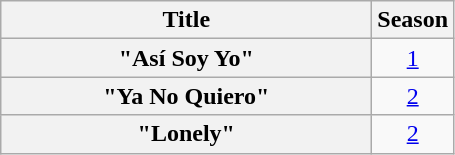<table class="wikitable plainrowheaders" style="text-align:center;">
<tr>
<th scope="col" style="width:15em;">Title</th>
<th scope="col" style="width:01em;">Season</th>
</tr>
<tr>
<th>"Así Soy Yo"</th>
<td><a href='#'>1</a></td>
</tr>
<tr>
<th>"Ya No Quiero"</th>
<td><a href='#'>2</a></td>
</tr>
<tr>
<th>"Lonely"</th>
<td><a href='#'>2</a></td>
</tr>
</table>
